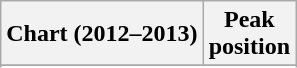<table class="wikitable sortable">
<tr>
<th>Chart (2012–2013)</th>
<th>Peak<br>position</th>
</tr>
<tr>
</tr>
<tr>
</tr>
<tr>
</tr>
<tr>
</tr>
<tr>
</tr>
<tr>
</tr>
<tr>
</tr>
</table>
